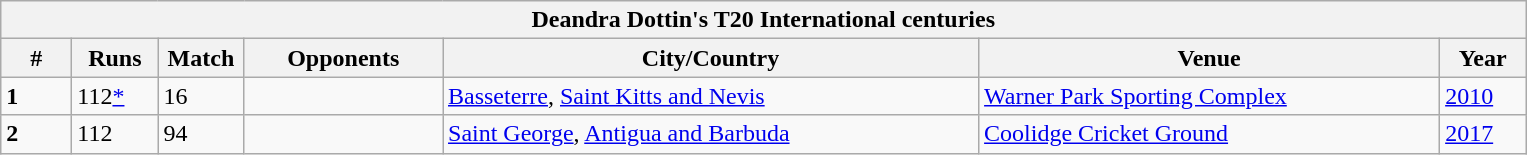<table class="wikitable">
<tr>
<th colspan="7">Deandra Dottin's T20 International centuries</th>
</tr>
<tr>
<th style="width:40px;">#</th>
<th style="width:50px;">Runs</th>
<th style="width:50px;">Match</th>
<th style="width:125px;">Opponents</th>
<th style="width:350px;">City/Country</th>
<th style="width:300px;">Venue</th>
<th style="width:50px;">Year</th>
</tr>
<tr>
<td><strong>1</strong></td>
<td>112<a href='#'>*</a></td>
<td>16</td>
<td></td>
<td> <a href='#'>Basseterre</a>, <a href='#'>Saint Kitts and Nevis</a></td>
<td><a href='#'>Warner Park Sporting Complex</a></td>
<td><a href='#'>2010</a></td>
</tr>
<tr>
<td><strong>2</strong></td>
<td>112</td>
<td>94</td>
<td></td>
<td> <a href='#'>Saint George</a>, <a href='#'>Antigua and Barbuda</a></td>
<td><a href='#'>Coolidge Cricket Ground</a></td>
<td><a href='#'>2017</a></td>
</tr>
</table>
